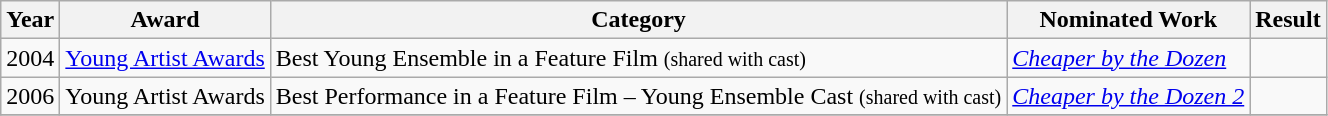<table class="wikitable sortable">
<tr>
<th>Year</th>
<th>Award</th>
<th>Category</th>
<th>Nominated Work</th>
<th>Result</th>
</tr>
<tr>
<td>2004</td>
<td><a href='#'>Young Artist Awards</a></td>
<td>Best Young Ensemble in a Feature Film  <small>(shared with cast)</small></td>
<td><em><a href='#'>Cheaper by the Dozen</a></em></td>
<td></td>
</tr>
<tr>
<td>2006</td>
<td>Young Artist Awards</td>
<td>Best Performance in a Feature Film – Young Ensemble Cast  <small>(shared with cast)</small></td>
<td><em><a href='#'>Cheaper by the Dozen 2</a></em></td>
<td></td>
</tr>
<tr>
</tr>
</table>
